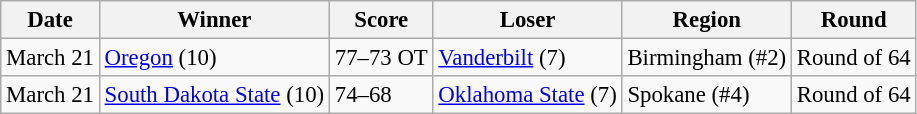<table class="wikitable" style="font-size:95%;">
<tr>
<th>Date</th>
<th>Winner</th>
<th>Score</th>
<th>Loser</th>
<th>Region</th>
<th>Round</th>
</tr>
<tr>
<td>March 21</td>
<td><a href='#'>Oregon</a> (10)</td>
<td>77–73 OT</td>
<td><a href='#'>Vanderbilt</a> (7)</td>
<td>Birmingham (#2)</td>
<td>Round of 64</td>
</tr>
<tr>
<td>March 21</td>
<td><a href='#'>South Dakota State</a> (10)</td>
<td>74–68</td>
<td><a href='#'>Oklahoma State</a> (7)</td>
<td>Spokane (#4)</td>
<td>Round of 64</td>
</tr>
</table>
